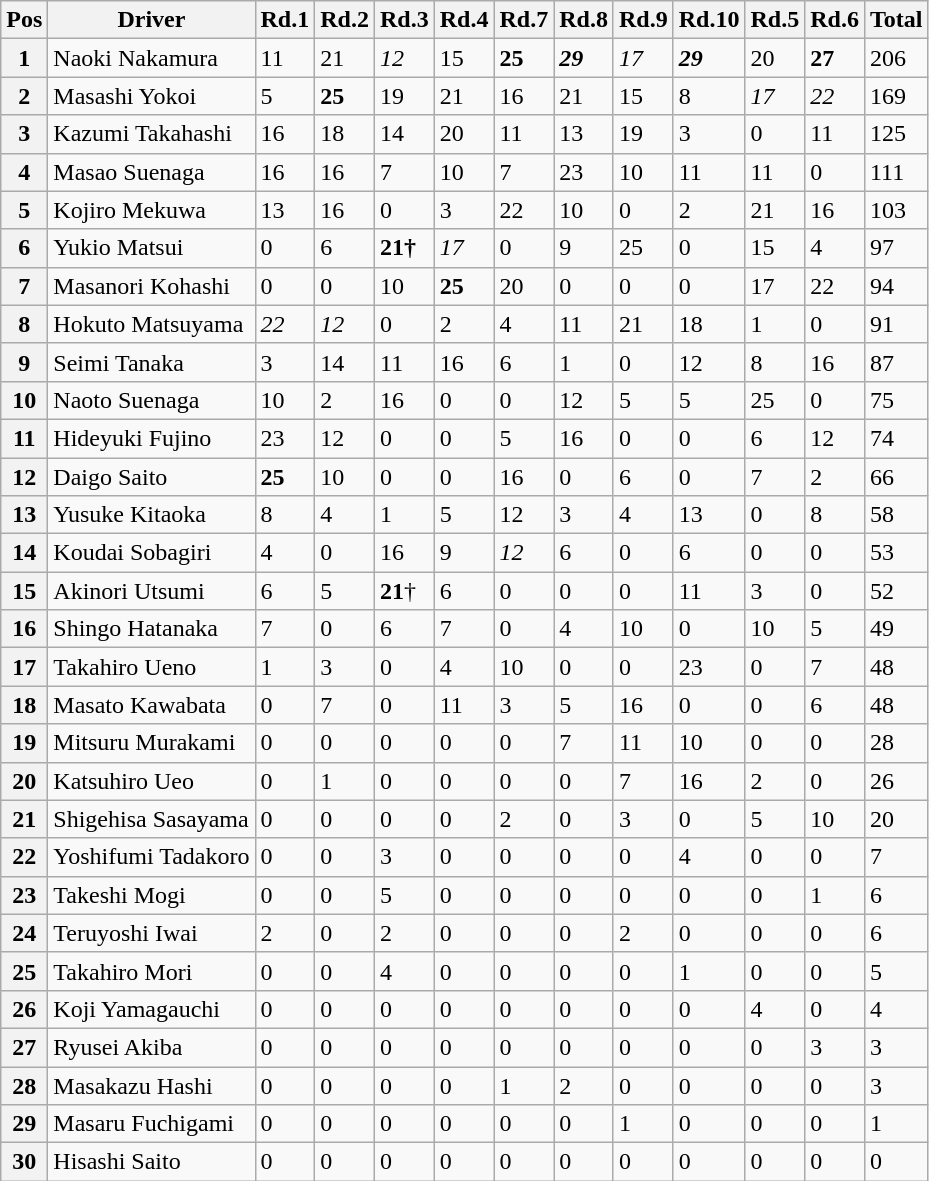<table class="wikitable">
<tr>
<th>Pos</th>
<th>Driver</th>
<th>Rd.1</th>
<th>Rd.2</th>
<th>Rd.3</th>
<th>Rd.4</th>
<th>Rd.7</th>
<th>Rd.8</th>
<th>Rd.9</th>
<th>Rd.10</th>
<th>Rd.5</th>
<th>Rd.6</th>
<th>Total</th>
</tr>
<tr>
<th>1</th>
<td>Naoki  Nakamura</td>
<td>11</td>
<td>21</td>
<td><em>12</em></td>
<td>15</td>
<td><strong>25</strong></td>
<td><strong><em>29</em></strong></td>
<td><em>17</em></td>
<td><strong><em>29</em></strong></td>
<td>20</td>
<td><strong>27</strong></td>
<td>206</td>
</tr>
<tr>
<th>2</th>
<td>Masashi  Yokoi</td>
<td>5</td>
<td><strong>25</strong></td>
<td>19</td>
<td>21</td>
<td>16</td>
<td>21</td>
<td>15</td>
<td>8</td>
<td><em>17</em></td>
<td><em>22</em></td>
<td>169</td>
</tr>
<tr>
<th>3</th>
<td>Kazumi  Takahashi</td>
<td>16</td>
<td>18</td>
<td>14</td>
<td>20</td>
<td>11</td>
<td>13</td>
<td>19</td>
<td>3</td>
<td>0</td>
<td>11</td>
<td>125</td>
</tr>
<tr>
<th>4</th>
<td>Masao  Suenaga</td>
<td>16</td>
<td>16</td>
<td>7</td>
<td>10</td>
<td>7</td>
<td>23</td>
<td>10</td>
<td>11</td>
<td>11</td>
<td>0</td>
<td>111</td>
</tr>
<tr>
<th>5</th>
<td>Kojiro  Mekuwa</td>
<td>13</td>
<td>16</td>
<td>0</td>
<td>3</td>
<td>22</td>
<td>10</td>
<td>0</td>
<td>2</td>
<td>21</td>
<td>16</td>
<td>103</td>
</tr>
<tr>
<th>6</th>
<td>Yukio  Matsui</td>
<td>0</td>
<td>6</td>
<td><strong>21†</strong></td>
<td><em>17</em></td>
<td>0</td>
<td>9</td>
<td>25</td>
<td>0</td>
<td>15</td>
<td>4</td>
<td>97</td>
</tr>
<tr>
<th>7</th>
<td>Masanori  Kohashi</td>
<td>0</td>
<td>0</td>
<td>10</td>
<td><strong>25</strong></td>
<td>20</td>
<td>0</td>
<td>0</td>
<td>0</td>
<td>17</td>
<td>22</td>
<td>94</td>
</tr>
<tr>
<th>8</th>
<td>Hokuto  Matsuyama</td>
<td><em>22</em></td>
<td><em>12</em></td>
<td>0</td>
<td>2</td>
<td>4</td>
<td>11</td>
<td>21</td>
<td>18</td>
<td>1</td>
<td>0</td>
<td>91</td>
</tr>
<tr>
<th>9</th>
<td>Seimi  Tanaka</td>
<td>3</td>
<td>14</td>
<td>11</td>
<td>16</td>
<td>6</td>
<td>1</td>
<td>0</td>
<td>12</td>
<td>8</td>
<td>16</td>
<td>87</td>
</tr>
<tr>
<th>10</th>
<td>Naoto  Suenaga</td>
<td>10</td>
<td>2</td>
<td>16</td>
<td>0</td>
<td>0</td>
<td>12</td>
<td>5</td>
<td>5</td>
<td>25</td>
<td>0</td>
<td>75</td>
</tr>
<tr>
<th>11</th>
<td>Hideyuki Fujino</td>
<td>23</td>
<td>12</td>
<td>0</td>
<td>0</td>
<td>5</td>
<td>16</td>
<td>0</td>
<td>0</td>
<td>6</td>
<td>12</td>
<td>74</td>
</tr>
<tr>
<th>12</th>
<td>Daigo  Saito</td>
<td><strong>25</strong></td>
<td>10</td>
<td>0</td>
<td>0</td>
<td>16</td>
<td>0</td>
<td>6</td>
<td>0</td>
<td>7</td>
<td>2</td>
<td>66</td>
</tr>
<tr>
<th>13</th>
<td>Yusuke  Kitaoka</td>
<td>8</td>
<td>4</td>
<td>1</td>
<td>5</td>
<td>12</td>
<td>3</td>
<td>4</td>
<td>13</td>
<td>0</td>
<td>8</td>
<td>58</td>
</tr>
<tr>
<th>14</th>
<td>Koudai  Sobagiri</td>
<td>4</td>
<td>0</td>
<td>16</td>
<td>9</td>
<td><em>12</em></td>
<td>6</td>
<td>0</td>
<td>6</td>
<td>0</td>
<td>0</td>
<td>53</td>
</tr>
<tr>
<th>15</th>
<td>Akinori  Utsumi</td>
<td>6</td>
<td>5</td>
<td><strong>21</strong>†</td>
<td>6</td>
<td>0</td>
<td>0</td>
<td>0</td>
<td>11</td>
<td>3</td>
<td>0</td>
<td>52</td>
</tr>
<tr>
<th>16</th>
<td>Shingo  Hatanaka</td>
<td>7</td>
<td>0</td>
<td>6</td>
<td>7</td>
<td>0</td>
<td>4</td>
<td>10</td>
<td>0</td>
<td>10</td>
<td>5</td>
<td>49</td>
</tr>
<tr>
<th>17</th>
<td>Takahiro  Ueno</td>
<td>1</td>
<td>3</td>
<td>0</td>
<td>4</td>
<td>10</td>
<td>0</td>
<td>0</td>
<td>23</td>
<td>0</td>
<td>7</td>
<td>48</td>
</tr>
<tr>
<th>18</th>
<td>Masato  Kawabata</td>
<td>0</td>
<td>7</td>
<td>0</td>
<td>11</td>
<td>3</td>
<td>5</td>
<td>16</td>
<td>0</td>
<td>0</td>
<td>6</td>
<td>48</td>
</tr>
<tr>
<th>19</th>
<td>Mitsuru  Murakami</td>
<td>0</td>
<td>0</td>
<td>0</td>
<td>0</td>
<td>0</td>
<td>7</td>
<td>11</td>
<td>10</td>
<td>0</td>
<td>0</td>
<td>28</td>
</tr>
<tr>
<th>20</th>
<td>Katsuhiro  Ueo</td>
<td>0</td>
<td>1</td>
<td>0</td>
<td>0</td>
<td>0</td>
<td>0</td>
<td>7</td>
<td>16</td>
<td>2</td>
<td>0</td>
<td>26</td>
</tr>
<tr>
<th>21</th>
<td>Shigehisa  Sasayama</td>
<td>0</td>
<td>0</td>
<td>0</td>
<td>0</td>
<td>2</td>
<td>0</td>
<td>3</td>
<td>0</td>
<td>5</td>
<td>10</td>
<td>20</td>
</tr>
<tr>
<th>22</th>
<td>Yoshifumi  Tadakoro</td>
<td>0</td>
<td>0</td>
<td>3</td>
<td>0</td>
<td>0</td>
<td>0</td>
<td>0</td>
<td>4</td>
<td>0</td>
<td>0</td>
<td>7</td>
</tr>
<tr>
<th>23</th>
<td>Takeshi  Mogi</td>
<td>0</td>
<td>0</td>
<td>5</td>
<td>0</td>
<td>0</td>
<td>0</td>
<td>0</td>
<td>0</td>
<td>0</td>
<td>1</td>
<td>6</td>
</tr>
<tr>
<th>24</th>
<td>Teruyoshi  Iwai</td>
<td>2</td>
<td>0</td>
<td>2</td>
<td>0</td>
<td>0</td>
<td>0</td>
<td>2</td>
<td>0</td>
<td>0</td>
<td>0</td>
<td>6</td>
</tr>
<tr>
<th>25</th>
<td>Takahiro  Mori</td>
<td>0</td>
<td>0</td>
<td>4</td>
<td>0</td>
<td>0</td>
<td>0</td>
<td>0</td>
<td>1</td>
<td>0</td>
<td>0</td>
<td>5</td>
</tr>
<tr>
<th>26</th>
<td>Koji  Yamagauchi</td>
<td>0</td>
<td>0</td>
<td>0</td>
<td>0</td>
<td>0</td>
<td>0</td>
<td>0</td>
<td>0</td>
<td>4</td>
<td>0</td>
<td>4</td>
</tr>
<tr>
<th>27</th>
<td>Ryusei  Akiba</td>
<td>0</td>
<td>0</td>
<td>0</td>
<td>0</td>
<td>0</td>
<td>0</td>
<td>0</td>
<td>0</td>
<td>0</td>
<td>3</td>
<td>3</td>
</tr>
<tr>
<th>28</th>
<td>Masakazu  Hashi</td>
<td>0</td>
<td>0</td>
<td>0</td>
<td>0</td>
<td>1</td>
<td>2</td>
<td>0</td>
<td>0</td>
<td>0</td>
<td>0</td>
<td>3</td>
</tr>
<tr>
<th>29</th>
<td>Masaru  Fuchigami</td>
<td>0</td>
<td>0</td>
<td>0</td>
<td>0</td>
<td>0</td>
<td>0</td>
<td>1</td>
<td>0</td>
<td>0</td>
<td>0</td>
<td>1</td>
</tr>
<tr>
<th>30</th>
<td>Hisashi  Saito</td>
<td>0</td>
<td>0</td>
<td>0</td>
<td>0</td>
<td>0</td>
<td>0</td>
<td>0</td>
<td>0</td>
<td>0</td>
<td>0</td>
<td>0</td>
</tr>
</table>
